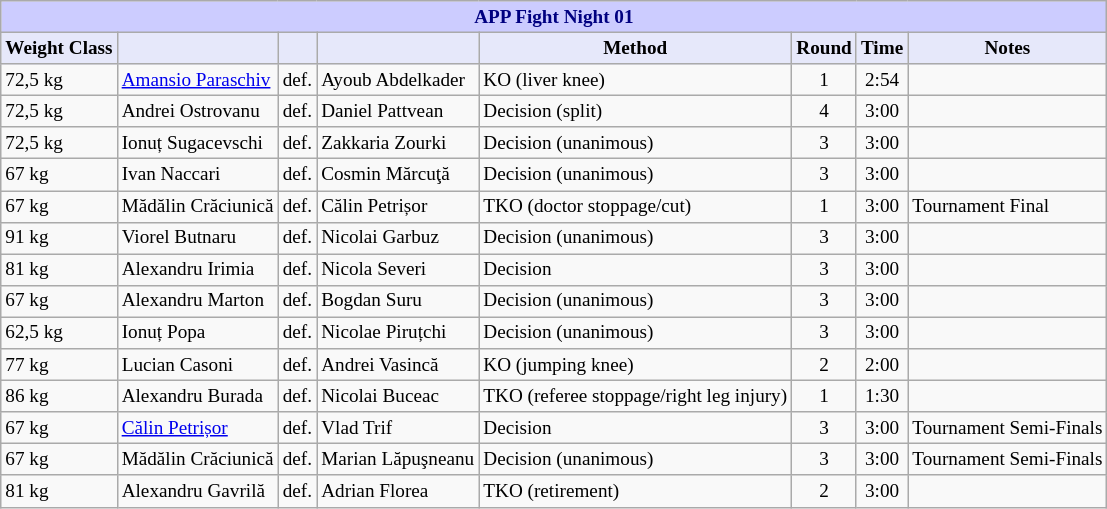<table class="wikitable" style="font-size: 80%;">
<tr>
<th colspan="8" style="background-color: #ccf; color: #000080; text-align: center;"><strong>APP Fight Night 01</strong></th>
</tr>
<tr>
<th colspan="1" style="background-color: #E6E8FA; color: #000000; text-align: center;">Weight Class</th>
<th colspan="1" style="background-color: #E6E8FA; color: #000000; text-align: center;"></th>
<th colspan="1" style="background-color: #E6E8FA; color: #000000; text-align: center;"></th>
<th colspan="1" style="background-color: #E6E8FA; color: #000000; text-align: center;"></th>
<th colspan="1" style="background-color: #E6E8FA; color: #000000; text-align: center;">Method</th>
<th colspan="1" style="background-color: #E6E8FA; color: #000000; text-align: center;">Round</th>
<th colspan="1" style="background-color: #E6E8FA; color: #000000; text-align: center;">Time</th>
<th colspan="1" style="background-color: #E6E8FA; color: #000000; text-align: center;">Notes</th>
</tr>
<tr>
<td>72,5 kg</td>
<td> <a href='#'>Amansio Paraschiv</a></td>
<td align=center>def.</td>
<td> Ayoub Abdelkader</td>
<td>KO (liver knee)</td>
<td align=center>1</td>
<td align=center>2:54</td>
<td></td>
</tr>
<tr>
<td>72,5 kg</td>
<td> Andrei Ostrovanu</td>
<td align=center>def.</td>
<td> Daniel Pattvean</td>
<td>Decision (split)</td>
<td align=center>4</td>
<td align=center>3:00</td>
<td></td>
</tr>
<tr>
<td>72,5 kg</td>
<td> Ionuț Sugacevschi</td>
<td align=center>def.</td>
<td> Zakkaria Zourki</td>
<td>Decision (unanimous)</td>
<td align=center>3</td>
<td align=center>3:00</td>
<td></td>
</tr>
<tr>
<td>67 kg</td>
<td> Ivan Naccari</td>
<td align=center>def.</td>
<td> Cosmin Mărcuţă</td>
<td>Decision (unanimous)</td>
<td align=center>3</td>
<td align=center>3:00</td>
<td></td>
</tr>
<tr>
<td>67 kg</td>
<td> Mădălin Crăciunică</td>
<td align=center>def.</td>
<td> Călin Petrișor</td>
<td>TKO (doctor stoppage/cut)</td>
<td align=center>1</td>
<td align=center>3:00</td>
<td>Tournament Final</td>
</tr>
<tr>
<td>91 kg</td>
<td> Viorel Butnaru</td>
<td align=center>def.</td>
<td> Nicolai Garbuz</td>
<td>Decision (unanimous)</td>
<td align=center>3</td>
<td align=center>3:00</td>
<td></td>
</tr>
<tr>
<td>81 kg</td>
<td> Alexandru Irimia</td>
<td align=center>def.</td>
<td> Nicola Severi</td>
<td>Decision</td>
<td align=center>3</td>
<td align=center>3:00</td>
<td></td>
</tr>
<tr>
<td>67 kg</td>
<td> Alexandru Marton</td>
<td align=center>def.</td>
<td> Bogdan Suru</td>
<td>Decision (unanimous)</td>
<td align=center>3</td>
<td align=center>3:00</td>
<td></td>
</tr>
<tr>
<td>62,5 kg</td>
<td> Ionuț Popa</td>
<td align=center>def.</td>
<td> Nicolae Piruțchi</td>
<td>Decision (unanimous)</td>
<td align=center>3</td>
<td align=center>3:00</td>
<td></td>
</tr>
<tr>
<td>77 kg</td>
<td> Lucian Casoni</td>
<td align=center>def.</td>
<td> Andrei Vasincă</td>
<td>KO (jumping knee)</td>
<td align=center>2</td>
<td align=center>2:00</td>
<td></td>
</tr>
<tr>
<td>86 kg</td>
<td> Alexandru Burada</td>
<td align=center>def.</td>
<td> Nicolai Buceac</td>
<td>TKO (referee stoppage/right leg injury)</td>
<td align=center>1</td>
<td align=center>1:30</td>
<td></td>
</tr>
<tr>
<td>67 kg</td>
<td> <a href='#'>Călin Petrișor</a></td>
<td align=center>def.</td>
<td> Vlad Trif</td>
<td>Decision</td>
<td align=center>3</td>
<td align=center>3:00</td>
<td>Tournament Semi-Finals</td>
</tr>
<tr>
<td>67 kg</td>
<td> Mădălin Crăciunică</td>
<td align=center>def.</td>
<td> Marian Lăpuşneanu</td>
<td>Decision (unanimous)</td>
<td align=center>3</td>
<td align=center>3:00</td>
<td>Tournament Semi-Finals</td>
</tr>
<tr>
<td>81 kg</td>
<td> Alexandru Gavrilă</td>
<td align=center>def.</td>
<td> Adrian Florea</td>
<td>TKO (retirement)</td>
<td align=center>2</td>
<td align=center>3:00</td>
<td></td>
</tr>
</table>
